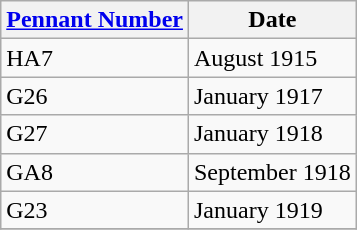<table class="wikitable" style="text-align:left">
<tr>
<th><a href='#'>Pennant Number</a></th>
<th>Date</th>
</tr>
<tr>
<td>HA7</td>
<td>August 1915</td>
</tr>
<tr>
<td>G26</td>
<td>January 1917</td>
</tr>
<tr>
<td>G27</td>
<td>January 1918</td>
</tr>
<tr>
<td>GA8</td>
<td>September 1918</td>
</tr>
<tr>
<td>G23</td>
<td>January 1919</td>
</tr>
<tr>
</tr>
</table>
